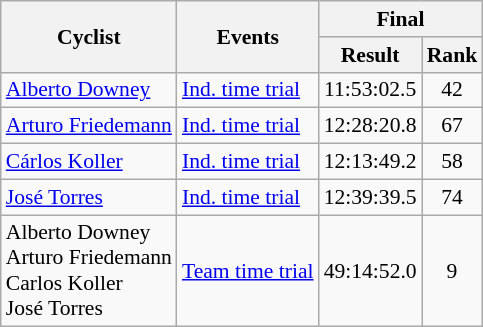<table class=wikitable style="font-size:90%">
<tr>
<th rowspan="2">Cyclist</th>
<th rowspan="2">Events</th>
<th colspan="2">Final</th>
</tr>
<tr>
<th>Result</th>
<th>Rank</th>
</tr>
<tr>
<td><a href='#'>Alberto Downey</a></td>
<td><a href='#'>Ind. time trial</a></td>
<td align=center>11:53:02.5</td>
<td align=center>42</td>
</tr>
<tr>
<td><a href='#'>Arturo Friedemann</a></td>
<td><a href='#'>Ind. time trial</a></td>
<td align=center>12:28:20.8</td>
<td align=center>67</td>
</tr>
<tr>
<td><a href='#'>Cárlos Koller</a></td>
<td><a href='#'>Ind. time trial</a></td>
<td align=center>12:13:49.2</td>
<td align=center>58</td>
</tr>
<tr>
<td><a href='#'>José Torres</a></td>
<td><a href='#'>Ind. time trial</a></td>
<td align=center>12:39:39.5</td>
<td align=center>74</td>
</tr>
<tr>
<td>Alberto Downey <br> Arturo Friedemann <br> Carlos Koller <br> José Torres</td>
<td><a href='#'>Team time trial</a></td>
<td align=center>49:14:52.0</td>
<td align=center>9</td>
</tr>
</table>
